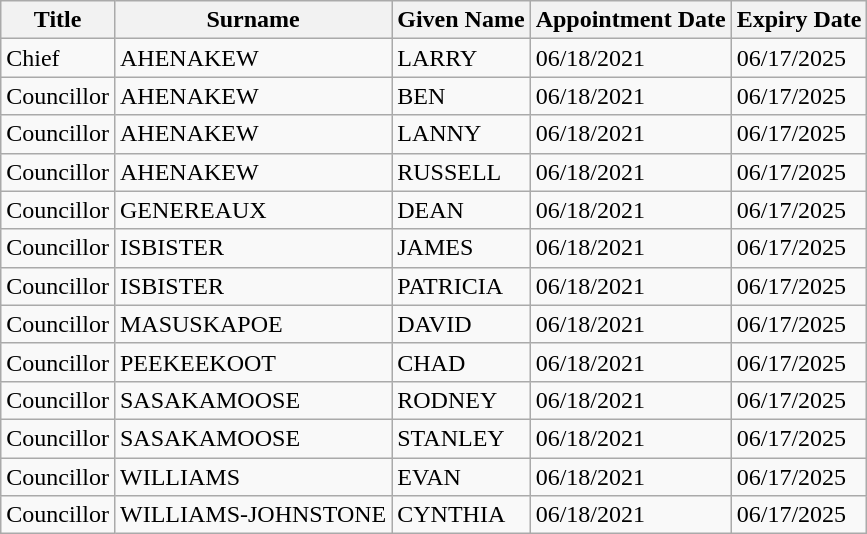<table class="wikitable">
<tr>
<th>Title</th>
<th>Surname</th>
<th>Given Name</th>
<th>Appointment Date</th>
<th>Expiry Date</th>
</tr>
<tr>
<td>Chief</td>
<td>AHENAKEW</td>
<td>LARRY</td>
<td>06/18/2021</td>
<td>06/17/2025</td>
</tr>
<tr>
<td>Councillor</td>
<td>AHENAKEW</td>
<td>BEN</td>
<td>06/18/2021</td>
<td>06/17/2025</td>
</tr>
<tr>
<td>Councillor</td>
<td>AHENAKEW</td>
<td>LANNY</td>
<td>06/18/2021</td>
<td>06/17/2025</td>
</tr>
<tr>
<td>Councillor</td>
<td>AHENAKEW</td>
<td>RUSSELL</td>
<td>06/18/2021</td>
<td>06/17/2025</td>
</tr>
<tr>
<td>Councillor</td>
<td>GENEREAUX</td>
<td>DEAN</td>
<td>06/18/2021</td>
<td>06/17/2025</td>
</tr>
<tr>
<td>Councillor</td>
<td>ISBISTER</td>
<td>JAMES</td>
<td>06/18/2021</td>
<td>06/17/2025</td>
</tr>
<tr>
<td>Councillor</td>
<td>ISBISTER</td>
<td>PATRICIA</td>
<td>06/18/2021</td>
<td>06/17/2025</td>
</tr>
<tr>
<td>Councillor</td>
<td>MASUSKAPOE</td>
<td>DAVID</td>
<td>06/18/2021</td>
<td>06/17/2025</td>
</tr>
<tr>
<td>Councillor</td>
<td>PEEKEEKOOT</td>
<td>CHAD</td>
<td>06/18/2021</td>
<td>06/17/2025</td>
</tr>
<tr>
<td>Councillor</td>
<td>SASAKAMOOSE</td>
<td>RODNEY</td>
<td>06/18/2021</td>
<td>06/17/2025</td>
</tr>
<tr>
<td>Councillor</td>
<td>SASAKAMOOSE</td>
<td>STANLEY</td>
<td>06/18/2021</td>
<td>06/17/2025</td>
</tr>
<tr>
<td>Councillor</td>
<td>WILLIAMS</td>
<td>EVAN</td>
<td>06/18/2021</td>
<td>06/17/2025</td>
</tr>
<tr>
<td>Councillor</td>
<td>WILLIAMS-JOHNSTONE</td>
<td>CYNTHIA</td>
<td>06/18/2021</td>
<td>06/17/2025</td>
</tr>
</table>
